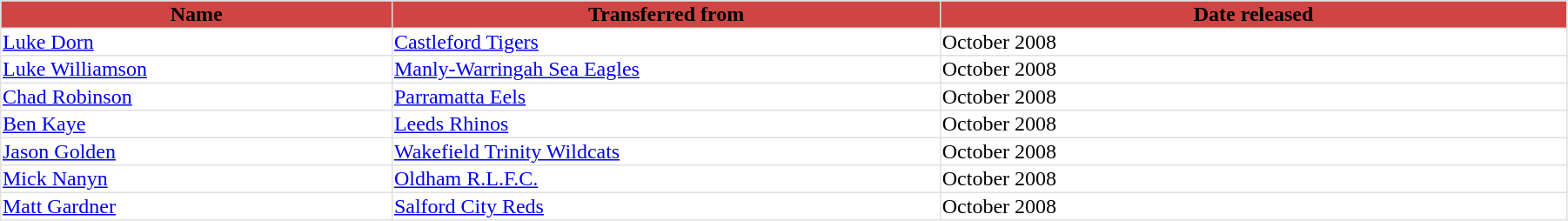<table border="1" width="95%" bordercolor="#FFFFFF" style="border-collapse: collapse; border-color: #E0E0E0;">
<tr bgcolor=#d04444>
<th width=25%>Name</th>
<th width=35%>Transferred from</th>
<th width=45%>Date released</th>
</tr>
<tr>
<td><a href='#'>Luke Dorn</a></td>
<td><a href='#'>Castleford Tigers</a></td>
<td>October 2008</td>
</tr>
<tr>
<td><a href='#'>Luke Williamson</a></td>
<td><a href='#'>Manly-Warringah Sea Eagles</a></td>
<td>October 2008</td>
</tr>
<tr>
<td><a href='#'>Chad Robinson</a></td>
<td><a href='#'>Parramatta Eels</a></td>
<td>October 2008</td>
</tr>
<tr>
<td><a href='#'>Ben Kaye</a></td>
<td><a href='#'>Leeds Rhinos</a></td>
<td>October 2008</td>
</tr>
<tr>
<td><a href='#'>Jason Golden</a></td>
<td><a href='#'>Wakefield Trinity Wildcats</a></td>
<td>October 2008</td>
</tr>
<tr>
<td><a href='#'>Mick Nanyn</a></td>
<td><a href='#'>Oldham R.L.F.C.</a></td>
<td>October 2008</td>
</tr>
<tr>
<td><a href='#'>Matt Gardner</a></td>
<td><a href='#'>Salford City Reds</a></td>
<td>October 2008</td>
</tr>
</table>
